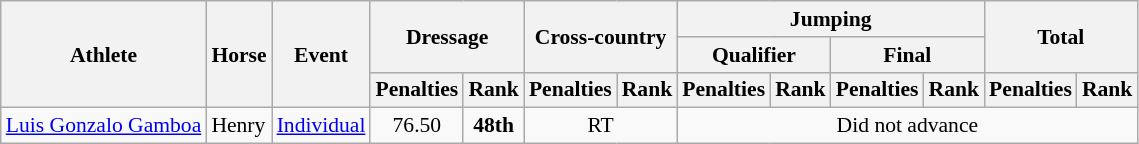<table class="wikitable" border="1" style="font-size:90%">
<tr>
<th rowspan=3>Athlete</th>
<th rowspan=3>Horse</th>
<th rowspan=3>Event</th>
<th colspan=2 rowspan=2>Dressage</th>
<th colspan=2 rowspan=2>Cross-country</th>
<th colspan=4>Jumping</th>
<th colspan=2 rowspan=2>Total</th>
</tr>
<tr>
<th colspan=2>Qualifier</th>
<th colspan=2>Final</th>
</tr>
<tr>
<th>Penalties</th>
<th>Rank</th>
<th>Penalties</th>
<th>Rank</th>
<th>Penalties</th>
<th>Rank</th>
<th>Penalties</th>
<th>Rank</th>
<th>Penalties</th>
<th>Rank</th>
</tr>
<tr>
<td><a href='#'>Luis Gonzalo Gamboa</a></td>
<td>Henry</td>
<td><a href='#'>Individual</a></td>
<td align=center>76.50</td>
<td align=center><strong>48th</strong></td>
<td align=center colspan=2>RT</td>
<td align=center colspan="7">Did not advance</td>
</tr>
</table>
